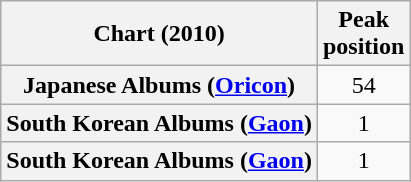<table class="wikitable sortable plainrowheaders" style="text-align:center;">
<tr>
<th>Chart (2010)</th>
<th>Peak<br>position</th>
</tr>
<tr>
<th scope="row">Japanese Albums (<a href='#'>Oricon</a>)</th>
<td>54</td>
</tr>
<tr>
<th scope="row">South Korean Albums (<a href='#'>Gaon</a>)</th>
<td>1</td>
</tr>
<tr>
<th scope="row">South Korean Albums (<a href='#'>Gaon</a>)<br></th>
<td>1</td>
</tr>
</table>
